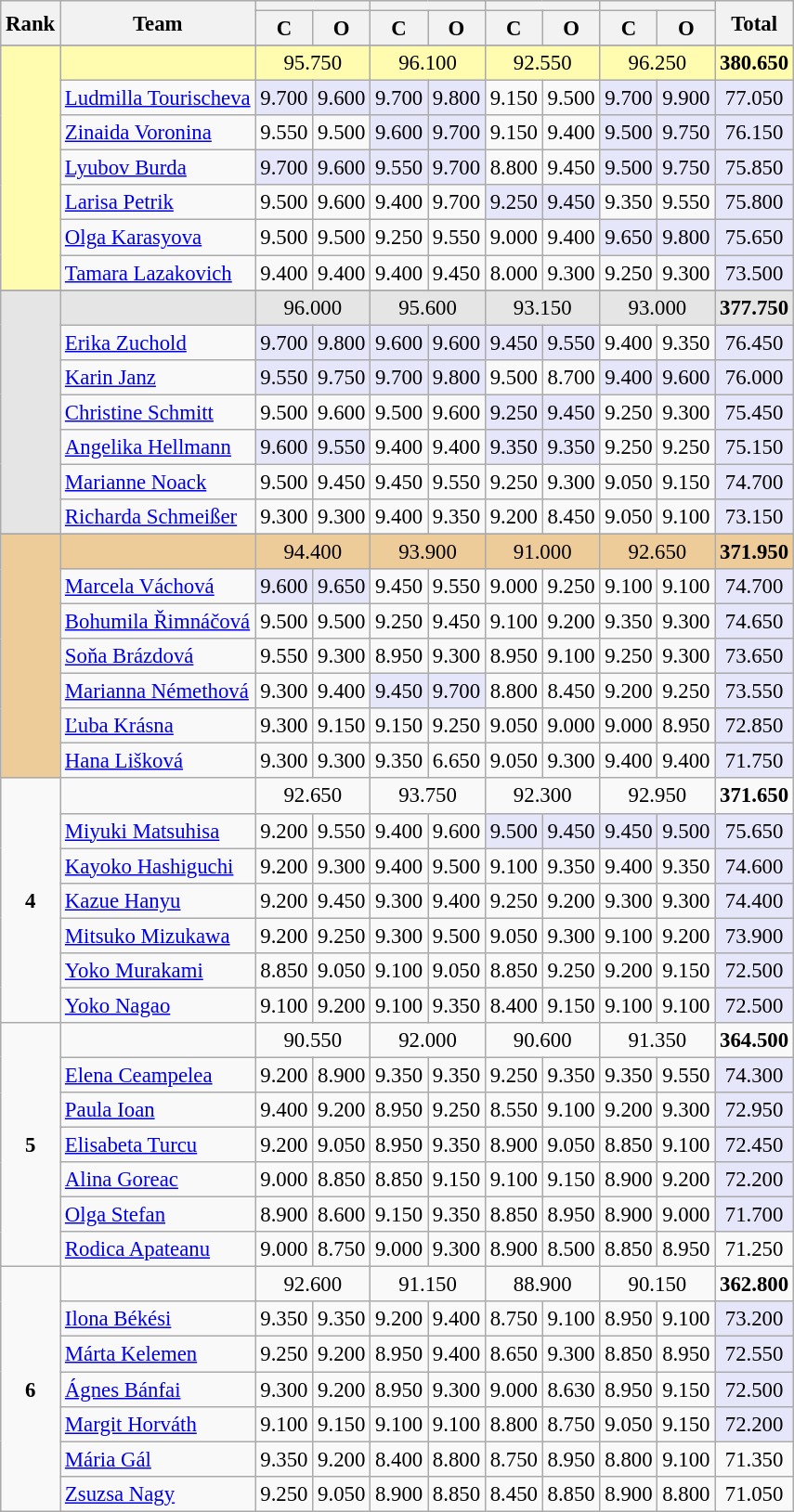<table class="wikitable" style="text-align:center; font-size:95%">
<tr>
<th rowspan=2>Rank</th>
<th rowspan=2>Team</th>
<th colspan=2></th>
<th colspan=2></th>
<th colspan=2></th>
<th colspan=2></th>
<th rowspan=2>Total</th>
</tr>
<tr>
<th>C</th>
<th>O</th>
<th>C</th>
<th>O</th>
<th>C</th>
<th>O</th>
<th>C</th>
<th>O</th>
</tr>
<tr>
</tr>
<tr style="background:#fffcaf;">
<td rowspan=7></td>
<td style="text-align:left;"><strong></strong></td>
<td colspan=2>95.750</td>
<td colspan=2>96.100</td>
<td colspan=2>92.550</td>
<td colspan=2>96.250</td>
<td colspan=1><strong>380.650</strong></td>
</tr>
<tr>
<td align=left><a href='#'>Ludmilla Tourischeva</a></td>
<td bgcolor="lavender">9.700</td>
<td bgcolor="lavender">9.600</td>
<td bgcolor="lavender">9.700</td>
<td bgcolor="lavender">9.800</td>
<td>9.150</td>
<td>9.500</td>
<td bgcolor="lavender">9.700</td>
<td bgcolor="lavender">9.900</td>
<td bgcolor="lavender">77.050</td>
</tr>
<tr>
<td align=left><a href='#'>Zinaida Voronina</a></td>
<td>9.550</td>
<td>9.500</td>
<td bgcolor="lavender">9.600</td>
<td bgcolor="lavender">9.700</td>
<td>9.150</td>
<td>9.400</td>
<td bgcolor="lavender">9.500</td>
<td bgcolor="lavender">9.750</td>
<td bgcolor="lavender">76.150</td>
</tr>
<tr>
<td align=left><a href='#'>Lyubov Burda</a></td>
<td bgcolor="lavender">9.700</td>
<td bgcolor="lavender">9.600</td>
<td bgcolor="lavender">9.550</td>
<td bgcolor="lavender">9.700</td>
<td>8.800</td>
<td>9.450</td>
<td bgcolor="lavender">9.500</td>
<td bgcolor="lavender">9.750</td>
<td bgcolor="lavender">75.850</td>
</tr>
<tr>
<td align=left><a href='#'>Larisa Petrik</a></td>
<td>9.500</td>
<td>9.600</td>
<td>9.400</td>
<td>9.700</td>
<td bgcolor="lavender">9.250</td>
<td bgcolor="lavender">9.450</td>
<td>9.350</td>
<td>9.550</td>
<td bgcolor="lavender">75.800</td>
</tr>
<tr>
<td align=left><a href='#'>Olga Karasyova</a></td>
<td>9.500</td>
<td>9.500</td>
<td>9.250</td>
<td>9.550</td>
<td>9.000</td>
<td>9.400</td>
<td bgcolor="lavender">9.650</td>
<td bgcolor="lavender">9.800</td>
<td bgcolor="lavender">75.650</td>
</tr>
<tr>
<td align=left><a href='#'>Tamara Lazakovich</a></td>
<td>9.400</td>
<td>9.400</td>
<td>9.400</td>
<td>9.450</td>
<td>8.000</td>
<td>9.300</td>
<td>9.250</td>
<td>9.300</td>
<td bgcolor="lavender">73.500</td>
</tr>
<tr>
</tr>
<tr style="background:#e5e5e5;">
<td rowspan=7></td>
<td style="text-align:left;"><strong></strong></td>
<td colspan=2>96.000</td>
<td colspan=2>95.600</td>
<td colspan=2>93.150</td>
<td colspan=2>93.000</td>
<td colspan=1><strong>377.750</strong></td>
</tr>
<tr>
<td align=left><a href='#'>Erika Zuchold</a></td>
<td bgcolor="lavender">9.700</td>
<td bgcolor="lavender">9.800</td>
<td bgcolor="lavender">9.600</td>
<td bgcolor="lavender">9.600</td>
<td bgcolor="lavender">9.450</td>
<td bgcolor="lavender">9.550</td>
<td>9.400</td>
<td>9.350</td>
<td bgcolor="lavender">76.450</td>
</tr>
<tr>
<td align=left><a href='#'>Karin Janz</a></td>
<td bgcolor="lavender">9.550</td>
<td bgcolor="lavender">9.750</td>
<td bgcolor="lavender">9.700</td>
<td bgcolor="lavender">9.800</td>
<td>9.500</td>
<td>8.700</td>
<td bgcolor="lavender">9.400</td>
<td bgcolor="lavender">9.600</td>
<td bgcolor="lavender">76.000</td>
</tr>
<tr>
<td align=left><a href='#'>Christine Schmitt</a></td>
<td>9.500</td>
<td>9.600</td>
<td>9.500</td>
<td>9.600</td>
<td bgcolor="lavender">9.250</td>
<td bgcolor="lavender">9.450</td>
<td>9.250</td>
<td>9.300</td>
<td bgcolor="lavender">75.450</td>
</tr>
<tr>
<td align=left><a href='#'>Angelika Hellmann</a></td>
<td bgcolor="lavender">9.600</td>
<td bgcolor="lavender">9.550</td>
<td>9.400</td>
<td>9.400</td>
<td bgcolor="lavender">9.350</td>
<td bgcolor="lavender">9.350</td>
<td>9.250</td>
<td>9.250</td>
<td bgcolor="lavender">75.150</td>
</tr>
<tr>
<td align=left><a href='#'>Marianne Noack</a></td>
<td>9.500</td>
<td>9.450</td>
<td>9.450</td>
<td>9.550</td>
<td>9.250</td>
<td>9.300</td>
<td>9.050</td>
<td>9.150</td>
<td bgcolor="lavender">74.700</td>
</tr>
<tr>
<td align=left><a href='#'>Richarda Schmeißer</a></td>
<td>9.300</td>
<td>9.300</td>
<td>9.400</td>
<td>9.350</td>
<td>9.200</td>
<td>8.450</td>
<td>9.050</td>
<td>9.100</td>
<td bgcolor="lavender">73.150</td>
</tr>
<tr>
</tr>
<tr style="background:#ec9;">
<td rowspan=7></td>
<td style="text-align:left;"><strong></strong></td>
<td colspan=2>94.400</td>
<td colspan=2>93.900</td>
<td colspan=2>91.000</td>
<td colspan=2>92.650</td>
<td colspan=1><strong>371.950</strong></td>
</tr>
<tr>
<td align=left><a href='#'>Marcela Váchová</a></td>
<td bgcolor="lavender">9.600</td>
<td bgcolor="lavender">9.650</td>
<td>9.450</td>
<td>9.550</td>
<td>9.000</td>
<td>9.250</td>
<td>9.100</td>
<td>9.100</td>
<td bgcolor="lavender">74.700</td>
</tr>
<tr>
<td align=left><a href='#'>Bohumila Řimnáčová</a></td>
<td>9.500</td>
<td>9.500</td>
<td>9.250</td>
<td>9.450</td>
<td>9.100</td>
<td>9.200</td>
<td>9.350</td>
<td>9.300</td>
<td bgcolor="lavender">74.650</td>
</tr>
<tr>
<td align=left><a href='#'>Soňa Brázdová</a></td>
<td>9.550</td>
<td>9.300</td>
<td>8.950</td>
<td>9.300</td>
<td>8.950</td>
<td>9.100</td>
<td>9.250</td>
<td>9.300</td>
<td bgcolor="lavender">73.650</td>
</tr>
<tr>
<td align=left><a href='#'>Marianna Némethová</a></td>
<td>9.300</td>
<td>9.400</td>
<td bgcolor="lavender">9.450</td>
<td bgcolor="lavender">9.700</td>
<td>8.800</td>
<td>8.450</td>
<td>9.200</td>
<td>9.250</td>
<td bgcolor="lavender">73.550</td>
</tr>
<tr>
<td align=left><a href='#'>Ľuba Krásna</a></td>
<td>9.300</td>
<td>9.150</td>
<td>9.150</td>
<td>9.250</td>
<td>9.050</td>
<td>9.000</td>
<td>9.000</td>
<td>8.950</td>
<td bgcolor="lavender">72.850</td>
</tr>
<tr>
<td align=left><a href='#'>Hana Lišková</a></td>
<td>9.300</td>
<td>9.300</td>
<td>9.350</td>
<td>6.650</td>
<td>9.050</td>
<td>9.300</td>
<td>9.400</td>
<td>9.400</td>
<td bgcolor="lavender">71.750</td>
</tr>
<tr>
<td rowspan=7><strong>4</strong></td>
<td style="text-align:left;"><strong></strong></td>
<td colspan=2>92.650</td>
<td colspan=2>93.750</td>
<td colspan=2>92.300</td>
<td colspan=2>92.950</td>
<td colspan=1><strong>371.650</strong></td>
</tr>
<tr>
<td align=left><a href='#'>Miyuki Matsuhisa</a></td>
<td>9.200</td>
<td>9.550</td>
<td>9.400</td>
<td>9.600</td>
<td bgcolor="lavender">9.500</td>
<td bgcolor="lavender">9.450</td>
<td bgcolor="lavender">9.450</td>
<td bgcolor="lavender">9.500</td>
<td bgcolor="lavender">75.650</td>
</tr>
<tr>
<td align=left><a href='#'>Kayoko Hashiguchi</a></td>
<td>9.200</td>
<td>9.300</td>
<td>9.400</td>
<td>9.500</td>
<td>9.100</td>
<td>9.350</td>
<td>9.400</td>
<td>9.350</td>
<td bgcolor="lavender">74.600</td>
</tr>
<tr>
<td align=left><a href='#'>Kazue Hanyu</a></td>
<td>9.200</td>
<td>9.450</td>
<td>9.300</td>
<td>9.400</td>
<td>9.250</td>
<td>9.200</td>
<td>9.300</td>
<td>9.300</td>
<td bgcolor="lavender">74.400</td>
</tr>
<tr>
<td align=left><a href='#'>Mitsuko Mizukawa</a></td>
<td>9.200</td>
<td>9.250</td>
<td>9.300</td>
<td>9.500</td>
<td>9.050</td>
<td>9.300</td>
<td>9.100</td>
<td>9.200</td>
<td bgcolor="lavender">73.900</td>
</tr>
<tr>
<td align=left><a href='#'>Yoko Murakami</a></td>
<td>8.850</td>
<td>9.050</td>
<td>9.100</td>
<td>9.050</td>
<td>8.850</td>
<td>9.250</td>
<td>9.200</td>
<td>9.150</td>
<td bgcolor="lavender">72.500</td>
</tr>
<tr>
<td align=left><a href='#'>Yoko Nagao</a></td>
<td>9.100</td>
<td>9.200</td>
<td>9.100</td>
<td>9.350</td>
<td>8.400</td>
<td>9.150</td>
<td>9.100</td>
<td>9.100</td>
<td bgcolor="lavender">72.500</td>
</tr>
<tr>
<td rowspan=7><strong>5</strong></td>
<td style="text-align:left;"><strong></strong></td>
<td colspan=2>90.550</td>
<td colspan=2>92.000</td>
<td colspan=2>90.600</td>
<td colspan=2>91.350</td>
<td colspan=1><strong>364.500</strong></td>
</tr>
<tr>
<td align=left><a href='#'>Elena Ceampelea</a></td>
<td>9.200</td>
<td>8.900</td>
<td>9.350</td>
<td>9.350</td>
<td>9.250</td>
<td>9.350</td>
<td>9.350</td>
<td>9.550</td>
<td bgcolor="lavender">74.300</td>
</tr>
<tr>
<td align=left><a href='#'>Paula Ioan</a></td>
<td>9.400</td>
<td>9.200</td>
<td>8.950</td>
<td>9.250</td>
<td>8.550</td>
<td>9.100</td>
<td>9.200</td>
<td>9.300</td>
<td bgcolor="lavender">72.950</td>
</tr>
<tr>
<td align=left><a href='#'>Elisabeta Turcu</a></td>
<td>9.200</td>
<td>9.050</td>
<td>8.950</td>
<td>9.350</td>
<td>8.900</td>
<td>9.050</td>
<td>8.850</td>
<td>9.100</td>
<td bgcolor="lavender">72.450</td>
</tr>
<tr>
<td align=left><a href='#'>Alina Goreac</a></td>
<td>9.000</td>
<td>8.850</td>
<td>8.850</td>
<td>9.150</td>
<td>9.100</td>
<td>9.150</td>
<td>8.900</td>
<td>9.200</td>
<td bgcolor="lavender">72.200</td>
</tr>
<tr>
<td align=left><a href='#'>Olga Stefan</a></td>
<td>8.900</td>
<td>8.600</td>
<td>9.150</td>
<td>9.350</td>
<td>8.850</td>
<td>8.950</td>
<td>8.900</td>
<td>9.000</td>
<td bgcolor="lavender">71.700</td>
</tr>
<tr>
<td align=left><a href='#'>Rodica Apateanu</a></td>
<td>9.000</td>
<td>8.750</td>
<td>9.000</td>
<td>9.300</td>
<td>8.900</td>
<td>8.500</td>
<td>8.850</td>
<td>8.950</td>
<td>71.250</td>
</tr>
<tr>
<td rowspan=7><strong>6</strong></td>
<td style="text-align:left;"><strong></strong></td>
<td colspan=2>92.600</td>
<td colspan=2>91.150</td>
<td colspan=2>88.900</td>
<td colspan=2>90.150</td>
<td colspan=1><strong>362.800</strong></td>
</tr>
<tr>
<td align=left><a href='#'>Ilona Békési</a></td>
<td>9.350</td>
<td>9.350</td>
<td>9.200</td>
<td>9.400</td>
<td>8.750</td>
<td>9.100</td>
<td>8.950</td>
<td>9.100</td>
<td bgcolor="lavender">73.200</td>
</tr>
<tr>
<td align=left><a href='#'>Márta Kelemen</a></td>
<td>9.250</td>
<td>9.200</td>
<td>8.950</td>
<td>9.400</td>
<td>8.650</td>
<td>9.300</td>
<td>8.850</td>
<td>8.950</td>
<td bgcolor="lavender">72.550</td>
</tr>
<tr>
<td align=left><a href='#'>Ágnes Bánfai</a></td>
<td>9.300</td>
<td>9.200</td>
<td>8.950</td>
<td>9.300</td>
<td>9.000</td>
<td>8.630</td>
<td>8.950</td>
<td>9.150</td>
<td bgcolor="lavender">72.500</td>
</tr>
<tr>
<td align=left><a href='#'>Margit Horváth</a></td>
<td>9.100</td>
<td>9.150</td>
<td>9.100</td>
<td>9.100</td>
<td>8.800</td>
<td>8.750</td>
<td>9.050</td>
<td>9.150</td>
<td bgcolor="lavender">72.200</td>
</tr>
<tr>
<td align=left><a href='#'>Mária Gál</a></td>
<td>9.350</td>
<td>9.200</td>
<td>8.400</td>
<td>8.800</td>
<td>8.750</td>
<td>8.950</td>
<td>8.800</td>
<td>9.100</td>
<td>71.350</td>
</tr>
<tr>
<td align=left><a href='#'>Zsuzsa Nagy</a></td>
<td>9.250</td>
<td>9.050</td>
<td>8.900</td>
<td>8.850</td>
<td>8.450</td>
<td>8.850</td>
<td>8.900</td>
<td>8.800</td>
<td>71.050</td>
</tr>
</table>
